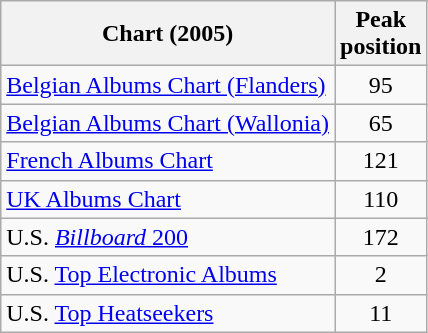<table class="wikitable sortable">
<tr>
<th>Chart (2005)</th>
<th>Peak<br>position</th>
</tr>
<tr>
<td><a href='#'>Belgian Albums Chart (Flanders)</a></td>
<td style="text-align:center;">95</td>
</tr>
<tr>
<td><a href='#'>Belgian Albums Chart (Wallonia)</a></td>
<td style="text-align:center;">65</td>
</tr>
<tr>
<td><a href='#'>French Albums Chart</a></td>
<td style="text-align:center;">121</td>
</tr>
<tr>
<td><a href='#'>UK Albums Chart</a></td>
<td style="text-align:center;">110</td>
</tr>
<tr>
<td>U.S. <a href='#'><em>Billboard</em> 200</a></td>
<td style="text-align:center;">172</td>
</tr>
<tr>
<td>U.S. <a href='#'>Top Electronic Albums</a></td>
<td style="text-align:center;">2</td>
</tr>
<tr>
<td>U.S. <a href='#'>Top Heatseekers</a></td>
<td style="text-align:center;">11</td>
</tr>
</table>
